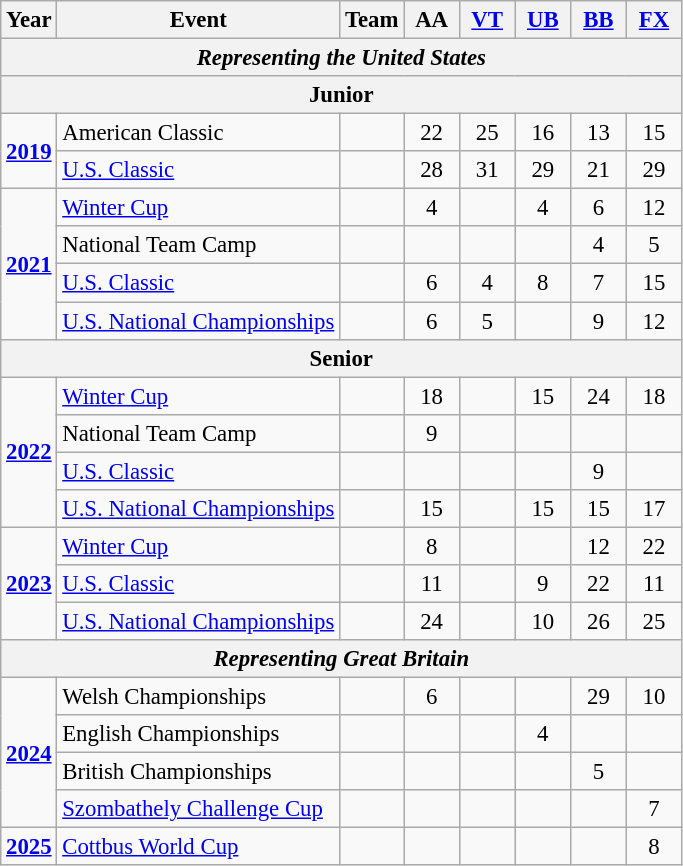<table class="wikitable" style="text-align:center; font-size:95%;">
<tr>
<th align="center">Year</th>
<th align="center">Event</th>
<th style="width:30px;">Team</th>
<th style="width:30px;">AA</th>
<th style="width:30px;"><a href='#'>VT</a></th>
<th style="width:30px;"><a href='#'>UB</a></th>
<th style="width:30px;"><a href='#'>BB</a></th>
<th style="width:30px;"><a href='#'>FX</a></th>
</tr>
<tr>
<th colspan="8"><em>Representing the United States </em></th>
</tr>
<tr>
<th colspan="8">Junior</th>
</tr>
<tr>
<td rowspan="2"><strong><a href='#'>2019</a></strong></td>
<td align=left>American Classic</td>
<td></td>
<td>22</td>
<td>25</td>
<td>16</td>
<td>13</td>
<td>15</td>
</tr>
<tr>
<td align=left><a href='#'>U.S. Classic</a></td>
<td></td>
<td>28</td>
<td>31</td>
<td>29</td>
<td>21</td>
<td>29</td>
</tr>
<tr>
<td rowspan="4"><strong><a href='#'>2021</a></strong></td>
<td align=left><a href='#'>Winter Cup</a></td>
<td></td>
<td>4</td>
<td></td>
<td>4</td>
<td>6</td>
<td>12</td>
</tr>
<tr>
<td align=left>National Team Camp</td>
<td></td>
<td></td>
<td></td>
<td></td>
<td>4</td>
<td>5</td>
</tr>
<tr>
<td align=left><a href='#'>U.S. Classic</a></td>
<td></td>
<td>6</td>
<td>4</td>
<td>8</td>
<td>7</td>
<td>15</td>
</tr>
<tr>
<td align=left><a href='#'>U.S. National Championships</a></td>
<td></td>
<td>6</td>
<td>5</td>
<td></td>
<td>9</td>
<td>12</td>
</tr>
<tr>
<th colspan="8">Senior</th>
</tr>
<tr>
<td rowspan="4"><strong><a href='#'>2022</a></strong></td>
<td align=left><a href='#'>Winter Cup</a></td>
<td></td>
<td>18</td>
<td></td>
<td>15</td>
<td>24</td>
<td>18</td>
</tr>
<tr>
<td align=left>National Team Camp</td>
<td></td>
<td>9</td>
<td></td>
<td></td>
<td></td>
<td></td>
</tr>
<tr>
<td align=left><a href='#'>U.S. Classic</a></td>
<td></td>
<td></td>
<td></td>
<td></td>
<td>9</td>
<td></td>
</tr>
<tr>
<td align=left><a href='#'>U.S. National Championships</a></td>
<td></td>
<td>15</td>
<td></td>
<td>15</td>
<td>15</td>
<td>17</td>
</tr>
<tr>
<td rowspan="3"><strong><a href='#'>2023</a></strong></td>
<td align=left><a href='#'>Winter Cup</a></td>
<td></td>
<td>8</td>
<td></td>
<td></td>
<td>12</td>
<td>22</td>
</tr>
<tr>
<td align=left><a href='#'>U.S. Classic</a></td>
<td></td>
<td>11</td>
<td></td>
<td>9</td>
<td>22</td>
<td>11</td>
</tr>
<tr>
<td align=left><a href='#'>U.S. National Championships</a></td>
<td></td>
<td>24</td>
<td></td>
<td>10</td>
<td>26</td>
<td>25</td>
</tr>
<tr>
<th colspan="8"><em>Representing Great Britain </em></th>
</tr>
<tr>
<td rowspan="4"><strong><a href='#'>2024</a></strong></td>
<td align=left>Welsh Championships</td>
<td></td>
<td>6</td>
<td></td>
<td></td>
<td>29</td>
<td>10</td>
</tr>
<tr>
<td align=left>English Championships</td>
<td></td>
<td></td>
<td></td>
<td>4</td>
<td></td>
<td></td>
</tr>
<tr>
<td align=left>British Championships</td>
<td></td>
<td></td>
<td></td>
<td></td>
<td>5</td>
<td></td>
</tr>
<tr>
<td align=left><a href='#'>Szombathely Challenge Cup</a></td>
<td></td>
<td></td>
<td></td>
<td></td>
<td></td>
<td>7</td>
</tr>
<tr>
<td rowspan="1"><strong><a href='#'>2025</a></strong></td>
<td align=left><a href='#'>Cottbus World Cup</a></td>
<td></td>
<td></td>
<td></td>
<td></td>
<td></td>
<td>8</td>
</tr>
</table>
